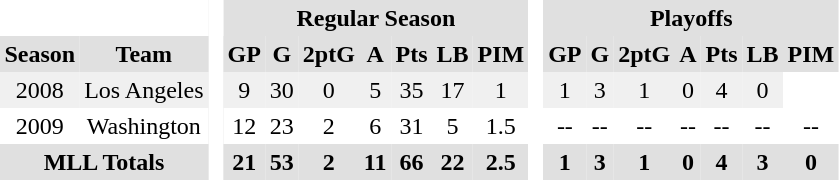<table BORDER="0" CELLPADDING="3" CELLSPACING="0">
<tr ALIGN="center" bgcolor="#e0e0e0">
<th colspan="2" bgcolor="#ffffff"> </th>
<th rowspan="99" bgcolor="#ffffff"> </th>
<th colspan="7">Regular Season</th>
<th rowspan="99" bgcolor="#ffffff"> </th>
<th colspan="7">Playoffs</th>
</tr>
<tr ALIGN="center" bgcolor="#e0e0e0">
<th>Season</th>
<th>Team</th>
<th>GP</th>
<th>G</th>
<th>2ptG</th>
<th>A</th>
<th>Pts</th>
<th>LB</th>
<th>PIM</th>
<th>GP</th>
<th>G</th>
<th>2ptG</th>
<th>A</th>
<th>Pts</th>
<th>LB</th>
<th>PIM</th>
</tr>
<tr ALIGN="center" bgcolor="#f0f0f0">
<td>2008</td>
<td>Los Angeles</td>
<td>9</td>
<td>30</td>
<td>0</td>
<td>5</td>
<td>35</td>
<td>17</td>
<td>1</td>
<td>1</td>
<td>3</td>
<td>1</td>
<td>0</td>
<td>4</td>
<td 3>0</td>
</tr>
<tr ALIGN="center">
<td>2009</td>
<td>Washington</td>
<td>12</td>
<td>23</td>
<td>2</td>
<td>6</td>
<td>31</td>
<td>5</td>
<td>1.5</td>
<td>--</td>
<td>--</td>
<td>--</td>
<td>--</td>
<td>--</td>
<td>--</td>
<td>--</td>
</tr>
<tr ALIGN="center" bgcolor="#e0e0e0">
<th colspan="2">MLL Totals</th>
<th>21</th>
<th>53</th>
<th>2</th>
<th>11</th>
<th>66</th>
<th>22</th>
<th>2.5</th>
<th>1</th>
<th>3</th>
<th>1</th>
<th>0</th>
<th>4</th>
<th>3</th>
<th>0</th>
</tr>
</table>
